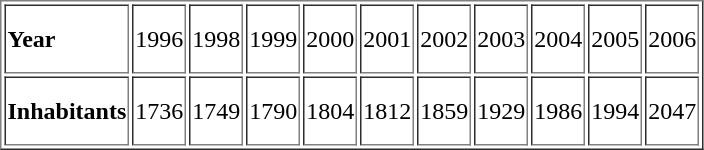<table style="width:400px; height:100px" border="1">
<tr>
<td><strong>Year</strong></td>
<td>1996</td>
<td>1998</td>
<td>1999</td>
<td>2000</td>
<td>2001</td>
<td>2002</td>
<td>2003</td>
<td>2004</td>
<td>2005</td>
<td>2006</td>
</tr>
<tr>
<td><strong>Inhabitants</strong></td>
<td>1736</td>
<td>1749</td>
<td>1790</td>
<td>1804</td>
<td>1812</td>
<td>1859</td>
<td>1929</td>
<td>1986</td>
<td>1994</td>
<td>2047</td>
</tr>
</table>
